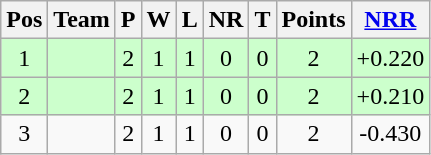<table class="wikitable">
<tr>
<th>Pos</th>
<th>Team</th>
<th>P</th>
<th>W</th>
<th>L</th>
<th>NR</th>
<th>T</th>
<th>Points</th>
<th><a href='#'>NRR</a></th>
</tr>
<tr align="center" bgcolor="#ccffcc">
<td>1</td>
<td align="left"></td>
<td>2</td>
<td>1</td>
<td>1</td>
<td>0</td>
<td>0</td>
<td>2</td>
<td>+0.220</td>
</tr>
<tr align="center" bgcolor="#ccffcc">
<td>2</td>
<td align="left"></td>
<td>2</td>
<td>1</td>
<td>1</td>
<td>0</td>
<td>0</td>
<td>2</td>
<td>+0.210</td>
</tr>
<tr align="center">
<td>3</td>
<td align="left"></td>
<td>2</td>
<td>1</td>
<td>1</td>
<td>0</td>
<td>0</td>
<td>2</td>
<td>-0.430</td>
</tr>
</table>
